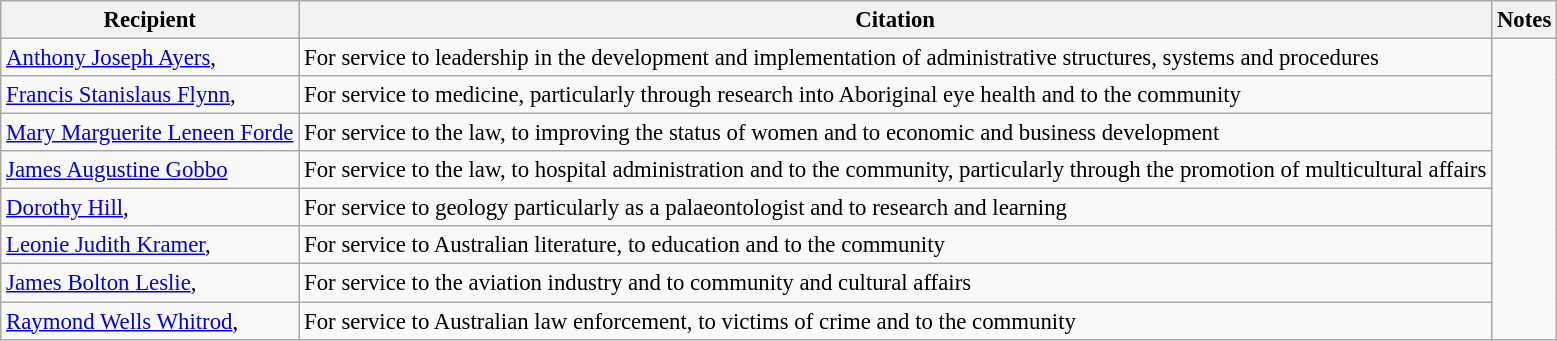<table class="wikitable" style="font-size:95%;">
<tr>
<th>Recipient</th>
<th>Citation</th>
<th>Notes</th>
</tr>
<tr>
<td><a href='#'>Anthony Joseph Ayers</a>, </td>
<td>For service to leadership in the development and implementation of administrative structures, systems and procedures</td>
<td rowspan=8></td>
</tr>
<tr>
<td> <a href='#'>Francis Stanislaus Flynn</a>, </td>
<td>For service to medicine, particularly through research into Aboriginal eye health and to the community</td>
</tr>
<tr>
<td> <a href='#'>Mary Marguerite Leneen Forde</a></td>
<td>For service to the law, to improving the status of women and to economic and business development</td>
</tr>
<tr>
<td> <a href='#'>James Augustine Gobbo</a></td>
<td>For service to the law, to hospital administration and to the community, particularly through the promotion of multicultural affairs</td>
</tr>
<tr>
<td> <a href='#'>Dorothy Hill</a>, </td>
<td>For service to geology particularly as a palaeontologist and to research and learning</td>
</tr>
<tr>
<td> <a href='#'>Leonie Judith Kramer</a>, </td>
<td>For service to Australian literature, to education and to the community</td>
</tr>
<tr>
<td><a href='#'>James Bolton Leslie</a>, </td>
<td>For service to the aviation industry and to community and cultural affairs</td>
</tr>
<tr>
<td><a href='#'>Raymond Wells Whitrod</a>, </td>
<td>For service to Australian law enforcement, to victims of crime and to the community</td>
</tr>
</table>
